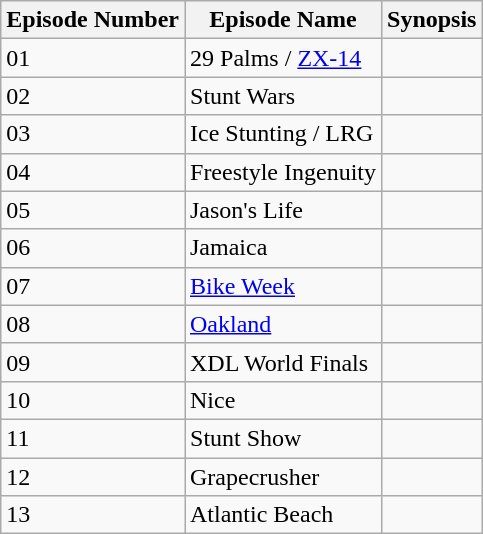<table class="wikitable" border="1">
<tr>
<th>Episode Number</th>
<th>Episode Name</th>
<th>Synopsis</th>
</tr>
<tr>
<td>01</td>
<td>29 Palms / <a href='#'>ZX-14</a></td>
<td></td>
</tr>
<tr>
<td>02</td>
<td>Stunt Wars</td>
<td></td>
</tr>
<tr>
<td>03</td>
<td>Ice Stunting / LRG</td>
<td></td>
</tr>
<tr>
<td>04</td>
<td>Freestyle Ingenuity</td>
<td></td>
</tr>
<tr>
<td>05</td>
<td>Jason's Life</td>
<td></td>
</tr>
<tr>
<td>06</td>
<td>Jamaica</td>
<td></td>
</tr>
<tr>
<td>07</td>
<td><a href='#'>Bike Week</a></td>
<td></td>
</tr>
<tr>
<td>08</td>
<td><a href='#'>Oakland</a></td>
<td></td>
</tr>
<tr>
<td>09</td>
<td>XDL World Finals</td>
<td></td>
</tr>
<tr>
<td>10</td>
<td>Nice</td>
<td></td>
</tr>
<tr>
<td>11</td>
<td>Stunt Show</td>
<td></td>
</tr>
<tr>
<td>12</td>
<td>Grapecrusher</td>
<td></td>
</tr>
<tr>
<td>13</td>
<td>Atlantic Beach</td>
<td></td>
</tr>
</table>
